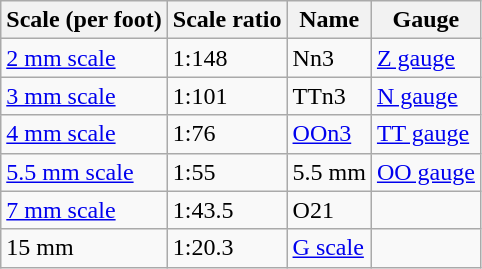<table class="wikitable">
<tr>
<th>Scale (per foot)</th>
<th>Scale ratio</th>
<th>Name</th>
<th>Gauge</th>
</tr>
<tr>
<td><a href='#'>2 mm scale</a></td>
<td>1:148</td>
<td>Nn3</td>
<td> <a href='#'>Z gauge</a></td>
</tr>
<tr>
<td><a href='#'>3 mm scale</a></td>
<td>1:101</td>
<td>TTn3</td>
<td> <a href='#'>N gauge</a></td>
</tr>
<tr>
<td><a href='#'>4 mm scale</a></td>
<td>1:76</td>
<td><a href='#'>OOn3</a></td>
<td> <a href='#'>TT gauge</a></td>
</tr>
<tr>
<td><a href='#'>5.5 mm scale</a></td>
<td>1:55</td>
<td>5.5 mm</td>
<td> <a href='#'>OO gauge</a></td>
</tr>
<tr>
<td><a href='#'>7 mm scale</a></td>
<td>1:43.5</td>
<td>O21</td>
<td></td>
</tr>
<tr>
<td>15 mm</td>
<td>1:20.3</td>
<td><a href='#'>G scale</a></td>
<td></td>
</tr>
</table>
